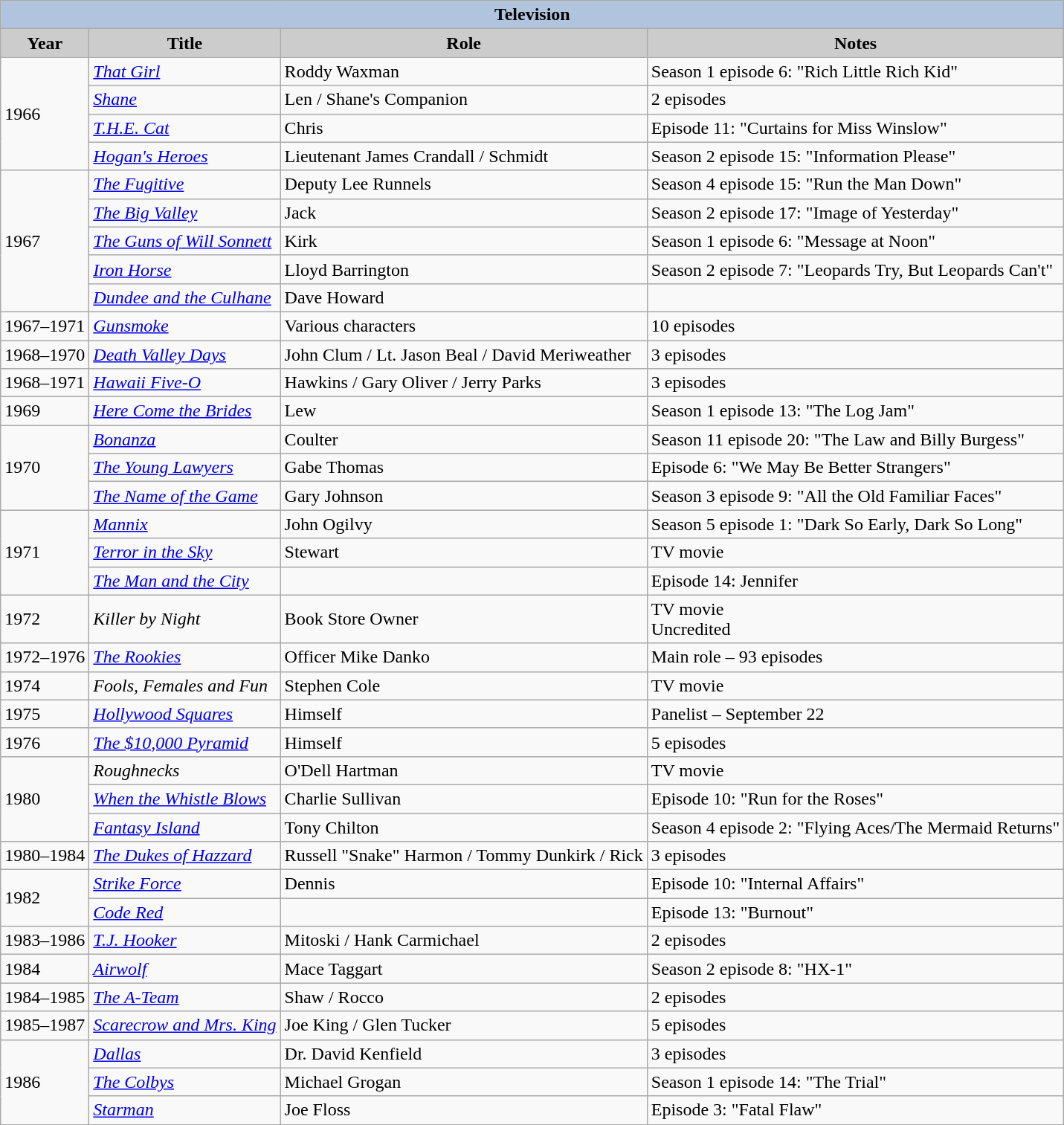<table class="wikitable">
<tr>
<th colspan=4 style="background:#B0C4DE;">Television</th>
</tr>
<tr>
<th style="background: #CCCCCC;">Year</th>
<th style="background: #CCCCCC;">Title</th>
<th style="background: #CCCCCC;">Role</th>
<th style="background: #CCCCCC;">Notes</th>
</tr>
<tr>
<td rowspan=4>1966</td>
<td><em><a href='#'>That Girl</a></em></td>
<td>Roddy Waxman</td>
<td>Season 1 episode 6: "Rich Little Rich Kid"</td>
</tr>
<tr>
<td><em><a href='#'>Shane</a></em></td>
<td>Len / Shane's Companion</td>
<td>2 episodes</td>
</tr>
<tr>
<td><em><a href='#'>T.H.E. Cat</a></em></td>
<td>Chris</td>
<td>Episode 11: "Curtains for Miss Winslow"</td>
</tr>
<tr>
<td><em><a href='#'>Hogan's Heroes </a></em></td>
<td>Lieutenant James Crandall / Schmidt</td>
<td>Season 2 episode 15: "Information Please"</td>
</tr>
<tr>
<td rowspan=5>1967</td>
<td><em><a href='#'>The Fugitive</a></em></td>
<td>Deputy Lee Runnels</td>
<td>Season 4 episode 15: "Run the Man Down"</td>
</tr>
<tr>
<td><em><a href='#'>The Big Valley</a></em></td>
<td>Jack</td>
<td>Season 2 episode 17: "Image of Yesterday"</td>
</tr>
<tr>
<td><em><a href='#'>The Guns of Will Sonnett</a></em></td>
<td>Kirk</td>
<td>Season 1 episode 6: "Message at Noon"</td>
</tr>
<tr>
<td><em><a href='#'>Iron Horse</a></em></td>
<td>Lloyd Barrington</td>
<td>Season 2 episode 7: "Leopards Try, But Leopards Can't"</td>
</tr>
<tr>
<td><em><a href='#'>Dundee and the Culhane</a></em></td>
<td>Dave Howard</td>
<td></td>
</tr>
<tr>
<td>1967–1971</td>
<td><em><a href='#'>Gunsmoke</a></em></td>
<td>Various characters</td>
<td>10 episodes</td>
</tr>
<tr>
<td>1968–1970</td>
<td><em><a href='#'>Death Valley Days</a></em></td>
<td>John Clum / Lt. Jason Beal / David Meriweather</td>
<td>3 episodes</td>
</tr>
<tr>
<td>1968–1971</td>
<td><em><a href='#'>Hawaii Five-O</a></em></td>
<td>Hawkins / Gary Oliver / Jerry Parks</td>
<td>3 episodes</td>
</tr>
<tr>
<td>1969</td>
<td><em><a href='#'>Here Come the Brides</a></em></td>
<td>Lew</td>
<td>Season 1 episode 13: "The Log Jam"</td>
</tr>
<tr>
<td rowspan=3>1970</td>
<td><em><a href='#'>Bonanza</a></em></td>
<td>Coulter</td>
<td>Season 11 episode 20: "The Law and Billy Burgess"</td>
</tr>
<tr>
<td><em><a href='#'>The Young Lawyers</a></em></td>
<td>Gabe Thomas</td>
<td>Episode 6: "We May Be Better Strangers"</td>
</tr>
<tr>
<td><em><a href='#'>The Name of the Game</a></em></td>
<td>Gary Johnson</td>
<td>Season 3 episode 9: "All the Old Familiar Faces"</td>
</tr>
<tr>
<td rowspan=3>1971</td>
<td><em><a href='#'>Mannix</a></em></td>
<td>John Ogilvy</td>
<td>Season 5 episode 1: "Dark So Early, Dark So Long"</td>
</tr>
<tr>
<td><em><a href='#'>Terror in the Sky</a></em></td>
<td>Stewart</td>
<td>TV movie</td>
</tr>
<tr>
<td><em><a href='#'>The Man and the City</a></em></td>
<td></td>
<td>Episode 14: Jennifer</td>
</tr>
<tr>
<td>1972</td>
<td><em>Killer by Night</em></td>
<td>Book Store Owner</td>
<td>TV movie<br> Uncredited</td>
</tr>
<tr>
<td>1972–1976</td>
<td><em><a href='#'>The Rookies</a></em></td>
<td>Officer Mike Danko</td>
<td>Main role – 93 episodes</td>
</tr>
<tr>
<td>1974</td>
<td><em>Fools, Females and Fun</em></td>
<td>Stephen Cole</td>
<td>TV movie</td>
</tr>
<tr>
<td>1975</td>
<td><em><a href='#'>Hollywood Squares</a></em></td>
<td>Himself</td>
<td>Panelist – September 22</td>
</tr>
<tr>
<td>1976</td>
<td><em><a href='#'>The $10,000 Pyramid</a></em></td>
<td>Himself</td>
<td>5 episodes</td>
</tr>
<tr>
<td rowspan=3>1980</td>
<td><em>Roughnecks</em></td>
<td>O'Dell Hartman</td>
<td>TV movie</td>
</tr>
<tr>
<td><em><a href='#'>When the Whistle Blows</a></em></td>
<td>Charlie Sullivan</td>
<td>Episode 10: "Run for the Roses"</td>
</tr>
<tr>
<td><em><a href='#'>Fantasy Island</a></em></td>
<td>Tony Chilton</td>
<td>Season 4 episode 2: "Flying Aces/The Mermaid Returns"</td>
</tr>
<tr>
<td>1980–1984</td>
<td><em><a href='#'>The Dukes of Hazzard</a></em></td>
<td>Russell "Snake" Harmon / Tommy Dunkirk / Rick</td>
<td>3 episodes</td>
</tr>
<tr>
<td rowspan=2>1982</td>
<td><em><a href='#'>Strike Force</a></em></td>
<td>Dennis</td>
<td>Episode 10: "Internal Affairs"</td>
</tr>
<tr>
<td><em><a href='#'>Code Red</a></em></td>
<td></td>
<td>Episode 13: "Burnout"</td>
</tr>
<tr>
<td>1983–1986</td>
<td><em><a href='#'>T.J. Hooker</a></em></td>
<td>Mitoski / Hank Carmichael</td>
<td>2 episodes</td>
</tr>
<tr>
<td>1984</td>
<td><em><a href='#'>Airwolf</a></em></td>
<td>Mace Taggart</td>
<td>Season 2 episode 8: "HX-1"</td>
</tr>
<tr>
<td>1984–1985</td>
<td><em><a href='#'>The A-Team</a></em></td>
<td>Shaw / Rocco</td>
<td>2 episodes</td>
</tr>
<tr>
<td>1985–1987</td>
<td><em><a href='#'>Scarecrow and Mrs. King</a></em></td>
<td>Joe King / Glen Tucker</td>
<td>5 episodes</td>
</tr>
<tr>
<td rowspan=3>1986</td>
<td><em><a href='#'>Dallas</a></em></td>
<td>Dr. David Kenfield</td>
<td>3 episodes</td>
</tr>
<tr>
<td><em><a href='#'>The Colbys</a></em></td>
<td>Michael Grogan</td>
<td>Season 1 episode 14: "The Trial"</td>
</tr>
<tr>
<td><em><a href='#'>Starman</a></em></td>
<td>Joe Floss</td>
<td>Episode 3: "Fatal Flaw"</td>
</tr>
</table>
